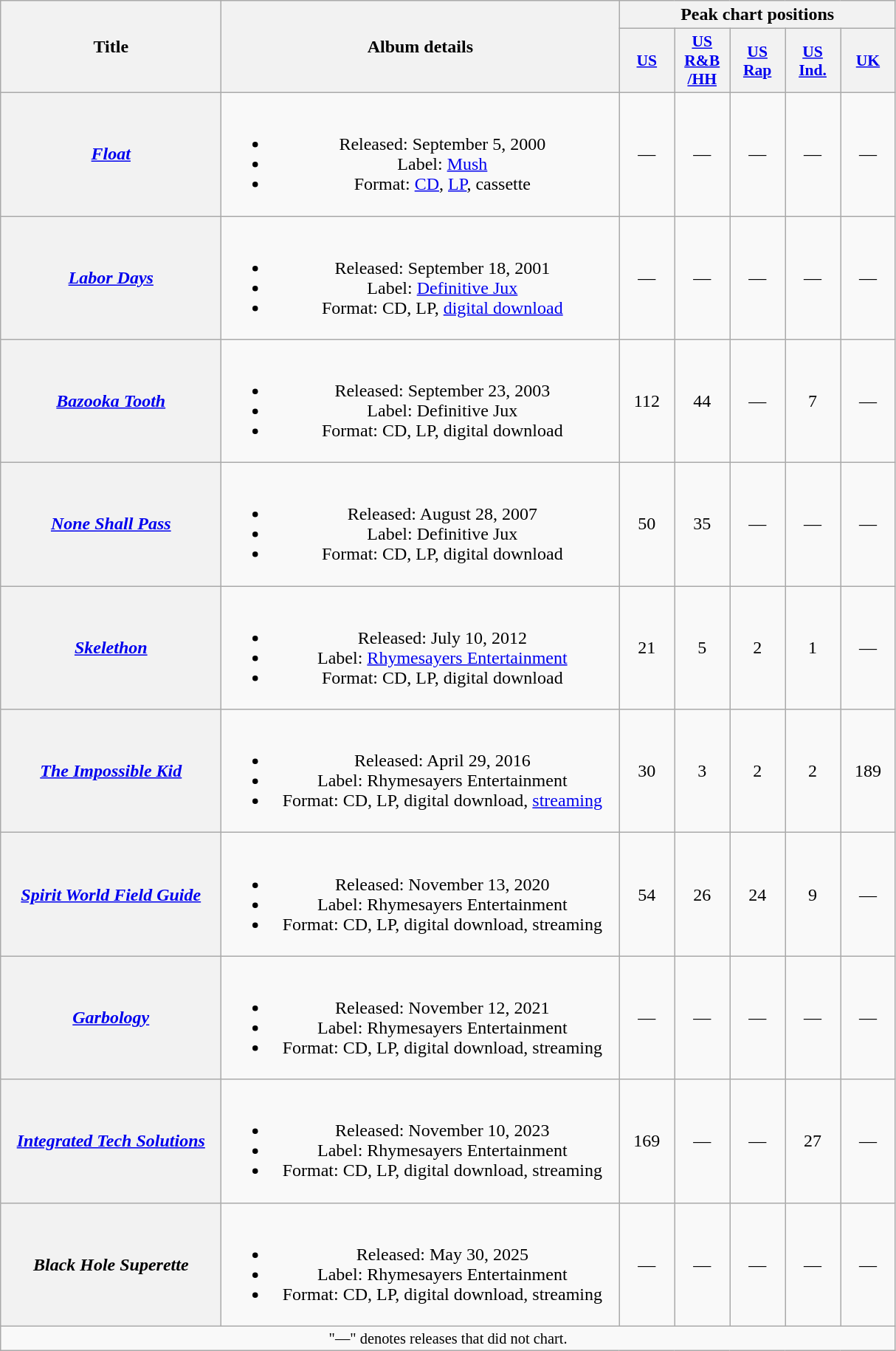<table class="wikitable plainrowheaders" style="text-align:center;">
<tr>
<th scope="col" rowspan="2" style="width:12em;">Title</th>
<th scope="col" rowspan="2" style="width:22em;">Album details</th>
<th scope="col" colspan="5">Peak chart positions</th>
</tr>
<tr>
<th scope="col" style="width:3em;font-size:90%;"><a href='#'>US</a><br></th>
<th scope="col" style="width:3em;font-size:90%;"><a href='#'>US<br>R&B<br>/HH</a><br></th>
<th scope="col" style="width:3em;font-size:90%;"><a href='#'>US<br>Rap</a><br></th>
<th scope="col" style="width:3em;font-size:90%;"><a href='#'>US<br>Ind.</a><br></th>
<th scope="col" style="width:3em;font-size:90%;"><a href='#'>UK</a><br></th>
</tr>
<tr>
<th scope="row"><em><a href='#'>Float</a></em></th>
<td><br><ul><li>Released: September 5, 2000</li><li>Label: <a href='#'>Mush</a></li><li>Format: <a href='#'>CD</a>, <a href='#'>LP</a>, cassette</li></ul></td>
<td>—</td>
<td>—</td>
<td>—</td>
<td>—</td>
<td>—</td>
</tr>
<tr>
<th scope="row"><em><a href='#'>Labor Days</a></em></th>
<td><br><ul><li>Released: September 18, 2001</li><li>Label: <a href='#'>Definitive Jux</a></li><li>Format: CD, LP, <a href='#'>digital download</a></li></ul></td>
<td>—</td>
<td>—</td>
<td>—</td>
<td>—</td>
<td>—</td>
</tr>
<tr>
<th scope="row"><em><a href='#'>Bazooka Tooth</a></em></th>
<td><br><ul><li>Released: September 23, 2003</li><li>Label: Definitive Jux</li><li>Format: CD, LP, digital download</li></ul></td>
<td>112</td>
<td>44</td>
<td>—</td>
<td>7</td>
<td>—</td>
</tr>
<tr>
<th scope="row"><em><a href='#'>None Shall Pass</a></em></th>
<td><br><ul><li>Released: August 28, 2007</li><li>Label: Definitive Jux</li><li>Format: CD, LP, digital download</li></ul></td>
<td>50</td>
<td>35</td>
<td>—</td>
<td>—</td>
<td>—</td>
</tr>
<tr>
<th scope="row"><em><a href='#'>Skelethon</a></em></th>
<td><br><ul><li>Released: July 10, 2012</li><li>Label: <a href='#'>Rhymesayers Entertainment</a></li><li>Format: CD, LP, digital download</li></ul></td>
<td>21</td>
<td>5</td>
<td>2</td>
<td>1</td>
<td>—</td>
</tr>
<tr>
<th scope="row"><em><a href='#'>The Impossible Kid</a></em></th>
<td><br><ul><li>Released: April 29, 2016</li><li>Label: Rhymesayers Entertainment</li><li>Format: CD, LP, digital download, <a href='#'>streaming</a></li></ul></td>
<td>30</td>
<td>3</td>
<td>2</td>
<td>2</td>
<td>189</td>
</tr>
<tr>
<th scope="row"><em><a href='#'>Spirit World Field Guide</a></em></th>
<td><br><ul><li>Released: November 13, 2020</li><li>Label: Rhymesayers Entertainment</li><li>Format: CD, LP, digital download, streaming</li></ul></td>
<td>54</td>
<td>26</td>
<td>24</td>
<td>9</td>
<td>—</td>
</tr>
<tr>
<th scope="row"><em><a href='#'>Garbology</a></em> <br></th>
<td><br><ul><li>Released: November 12, 2021</li><li>Label: Rhymesayers Entertainment</li><li>Format: CD, LP, digital download, streaming</li></ul></td>
<td>—</td>
<td>—</td>
<td>—</td>
<td>—</td>
<td>—</td>
</tr>
<tr>
<th scope="row"><em><a href='#'>Integrated Tech Solutions</a></em></th>
<td><br><ul><li>Released: November 10, 2023</li><li>Label: Rhymesayers Entertainment</li><li>Format: CD, LP, digital download, streaming</li></ul></td>
<td>169</td>
<td>—</td>
<td>—</td>
<td>27</td>
<td>—</td>
</tr>
<tr>
<th scope="row"><em>Black Hole Superette</em></th>
<td><br><ul><li>Released: May 30, 2025</li><li>Label: Rhymesayers Entertainment</li><li>Format: CD, LP, digital download, streaming</li></ul></td>
<td>—</td>
<td>—</td>
<td>—</td>
<td>—</td>
<td>—</td>
</tr>
<tr>
<td colspan="8" style="font-size:85%">"—" denotes releases that did not chart.</td>
</tr>
</table>
